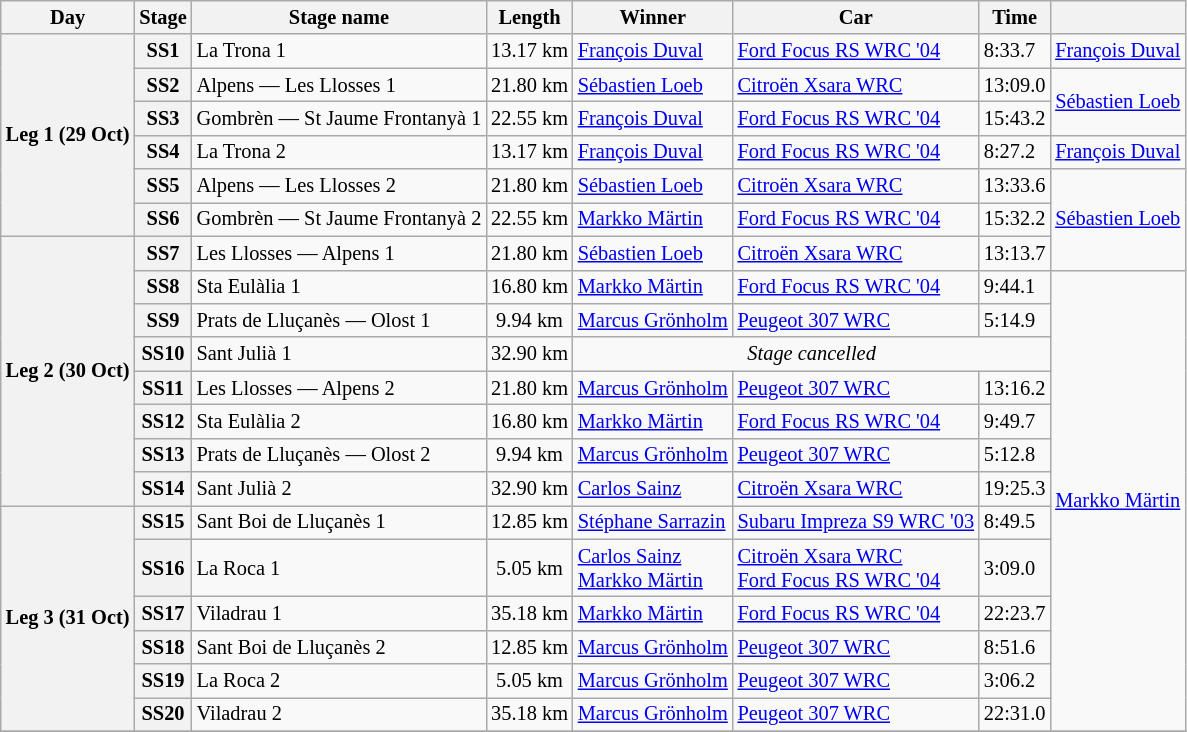<table class="wikitable" style="font-size: 85%;">
<tr>
<th>Day</th>
<th>Stage</th>
<th>Stage name</th>
<th>Length</th>
<th>Winner</th>
<th>Car</th>
<th>Time</th>
<th></th>
</tr>
<tr>
<th rowspan="6">Leg 1 (29 Oct)</th>
<th>SS1</th>
<td>La Trona 1</td>
<td align="center">13.17 km</td>
<td> <a href='#'>François Duval</a></td>
<td><a href='#'>Ford Focus RS WRC '04</a></td>
<td>8:33.7</td>
<td rowspan="1"> <a href='#'>François Duval</a></td>
</tr>
<tr>
<th>SS2</th>
<td>Alpens — Les Llosses 1</td>
<td align="center">21.80 km</td>
<td> <a href='#'>Sébastien Loeb</a></td>
<td><a href='#'>Citroën Xsara WRC</a></td>
<td>13:09.0</td>
<td rowspan="2"> <a href='#'>Sébastien Loeb</a></td>
</tr>
<tr>
<th>SS3</th>
<td>Gombrèn — St Jaume Frontanyà 1</td>
<td align="center">22.55 km</td>
<td> <a href='#'>François Duval</a></td>
<td><a href='#'>Ford Focus RS WRC '04</a></td>
<td>15:43.2</td>
</tr>
<tr>
<th>SS4</th>
<td>La Trona 2</td>
<td align="center">13.17 km</td>
<td> <a href='#'>François Duval</a></td>
<td><a href='#'>Ford Focus RS WRC '04</a></td>
<td>8:27.2</td>
<td rowspan="1"> <a href='#'>François Duval</a></td>
</tr>
<tr>
<th>SS5</th>
<td>Alpens — Les Llosses 2</td>
<td align="center">21.80 km</td>
<td> <a href='#'>Sébastien Loeb</a></td>
<td><a href='#'>Citroën Xsara WRC</a></td>
<td>13:33.6</td>
<td rowspan="3"> <a href='#'>Sébastien Loeb</a></td>
</tr>
<tr>
<th>SS6</th>
<td>Gombrèn — St Jaume Frontanyà 2</td>
<td align="center">22.55 km</td>
<td> <a href='#'>Markko Märtin</a></td>
<td><a href='#'>Ford Focus RS WRC '04</a></td>
<td>15:32.2</td>
</tr>
<tr>
<th rowspan="8">Leg 2 (30 Oct)</th>
<th>SS7</th>
<td>Les Llosses — Alpens 1</td>
<td align="center">21.80 km</td>
<td> <a href='#'>Sébastien Loeb</a></td>
<td><a href='#'>Citroën Xsara WRC</a></td>
<td>13:13.7</td>
</tr>
<tr>
<th>SS8</th>
<td>Sta Eulàlia 1</td>
<td align="center">16.80 km</td>
<td> <a href='#'>Markko Märtin</a></td>
<td><a href='#'>Ford Focus RS WRC '04</a></td>
<td>9:44.1</td>
<td rowspan="13"> <a href='#'>Markko Märtin</a></td>
</tr>
<tr>
<th>SS9</th>
<td>Prats de Lluçanès — Olost 1</td>
<td align="center">9.94 km</td>
<td> <a href='#'>Marcus Grönholm</a></td>
<td><a href='#'>Peugeot 307 WRC</a></td>
<td>5:14.9</td>
</tr>
<tr>
<th>SS10</th>
<td>Sant Julià 1</td>
<td align="center">32.90 km</td>
<td colspan="3" align="center"><em>Stage cancelled</em></td>
</tr>
<tr>
<th>SS11</th>
<td>Les Llosses — Alpens 2</td>
<td align="center">21.80 km</td>
<td> <a href='#'>Marcus Grönholm</a></td>
<td><a href='#'>Peugeot 307 WRC</a></td>
<td>13:16.2</td>
</tr>
<tr>
<th>SS12</th>
<td>Sta Eulàlia 2</td>
<td align="center">16.80 km</td>
<td> <a href='#'>Markko Märtin</a></td>
<td><a href='#'>Ford Focus RS WRC '04</a></td>
<td>9:49.7</td>
</tr>
<tr>
<th>SS13</th>
<td>Prats de Lluçanès — Olost 2</td>
<td align="center">9.94 km</td>
<td> <a href='#'>Marcus Grönholm</a></td>
<td><a href='#'>Peugeot 307 WRC</a></td>
<td>5:12.8</td>
</tr>
<tr>
<th>SS14</th>
<td>Sant Julià 2</td>
<td align="center">32.90 km</td>
<td> <a href='#'>Carlos Sainz</a></td>
<td><a href='#'>Citroën Xsara WRC</a></td>
<td>19:25.3</td>
</tr>
<tr>
<th rowspan="6">Leg 3 (31 Oct)</th>
<th>SS15</th>
<td>Sant Boi de Lluçanès 1</td>
<td align="center">12.85 km</td>
<td> <a href='#'>Stéphane Sarrazin</a></td>
<td><a href='#'>Subaru Impreza S9 WRC '03</a></td>
<td>8:49.5</td>
</tr>
<tr>
<th>SS16</th>
<td>La Roca 1</td>
<td align="center">5.05 km</td>
<td> <a href='#'>Carlos Sainz</a><br> <a href='#'>Markko Märtin</a></td>
<td><a href='#'>Citroën Xsara WRC</a><br><a href='#'>Ford Focus RS WRC '04</a></td>
<td>3:09.0</td>
</tr>
<tr>
<th>SS17</th>
<td>Viladrau 1</td>
<td align="center">35.18 km</td>
<td> <a href='#'>Markko Märtin</a></td>
<td><a href='#'>Ford Focus RS WRC '04</a></td>
<td>22:23.7</td>
</tr>
<tr>
<th>SS18</th>
<td>Sant Boi de Lluçanès 2</td>
<td align="center">12.85 km</td>
<td> <a href='#'>Marcus Grönholm</a></td>
<td><a href='#'>Peugeot 307 WRC</a></td>
<td>8:51.6</td>
</tr>
<tr>
<th>SS19</th>
<td>La Roca 2</td>
<td align="center">5.05 km</td>
<td> <a href='#'>Marcus Grönholm</a></td>
<td><a href='#'>Peugeot 307 WRC</a></td>
<td>3:06.2</td>
</tr>
<tr>
<th>SS20</th>
<td>Viladrau 2</td>
<td align="center">35.18 km</td>
<td> <a href='#'>Marcus Grönholm</a></td>
<td><a href='#'>Peugeot 307 WRC</a></td>
<td>22:31.0</td>
</tr>
<tr>
</tr>
</table>
